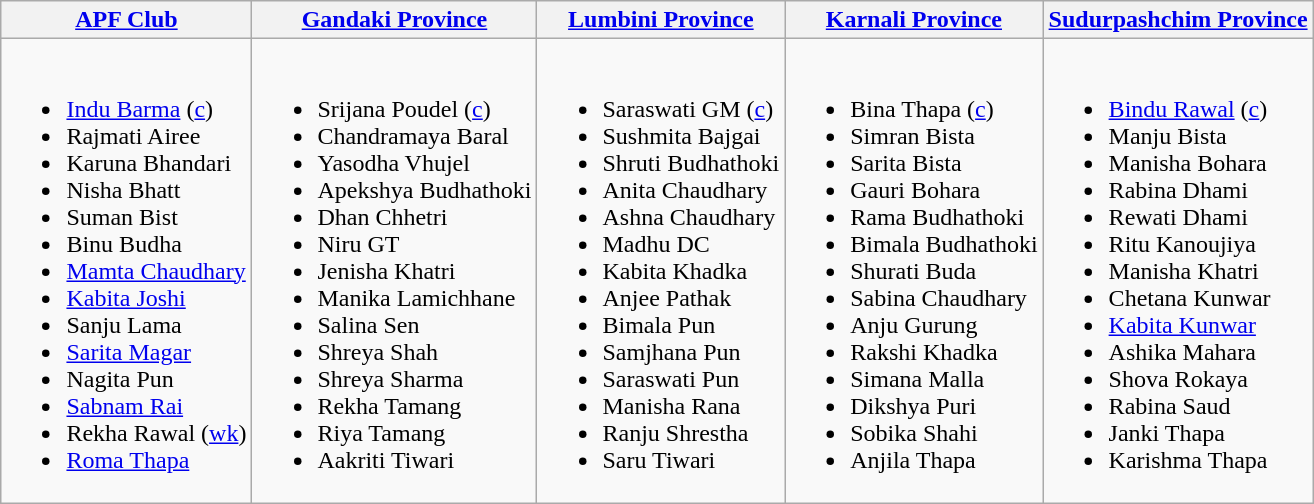<table class="wikitable" style="text-align:left; margin:auto">
<tr>
<th><a href='#'>APF Club</a></th>
<th><a href='#'>Gandaki Province</a></th>
<th><a href='#'>Lumbini Province</a></th>
<th><a href='#'>Karnali Province</a></th>
<th><a href='#'>Sudurpashchim Province</a></th>
</tr>
<tr>
<td valign=top><br><ul><li><a href='#'>Indu Barma</a> (<a href='#'>c</a>)</li><li>Rajmati Airee</li><li>Karuna Bhandari</li><li>Nisha Bhatt</li><li>Suman Bist</li><li>Binu Budha</li><li><a href='#'>Mamta Chaudhary</a></li><li><a href='#'>Kabita Joshi</a></li><li>Sanju Lama</li><li><a href='#'>Sarita Magar</a></li><li>Nagita Pun</li><li><a href='#'>Sabnam Rai</a></li><li>Rekha Rawal (<a href='#'>wk</a>)</li><li><a href='#'>Roma Thapa</a></li></ul></td>
<td valign=top><br><ul><li>Srijana Poudel (<a href='#'>c</a>)</li><li>Chandramaya Baral</li><li>Yasodha Vhujel</li><li>Apekshya Budhathoki</li><li>Dhan Chhetri</li><li>Niru GT</li><li>Jenisha Khatri</li><li>Manika Lamichhane</li><li>Salina Sen</li><li>Shreya Shah</li><li>Shreya Sharma</li><li>Rekha Tamang</li><li>Riya Tamang</li><li>Aakriti Tiwari</li></ul></td>
<td valign=top><br><ul><li>Saraswati GM (<a href='#'>c</a>)</li><li>Sushmita Bajgai</li><li>Shruti Budhathoki</li><li>Anita Chaudhary</li><li>Ashna Chaudhary</li><li>Madhu DC</li><li>Kabita Khadka</li><li>Anjee Pathak</li><li>Bimala Pun</li><li>Samjhana Pun</li><li>Saraswati Pun</li><li>Manisha Rana</li><li>Ranju Shrestha</li><li>Saru Tiwari</li></ul></td>
<td valign=top><br><ul><li>Bina Thapa (<a href='#'>c</a>)</li><li>Simran Bista</li><li>Sarita Bista</li><li>Gauri Bohara</li><li>Rama Budhathoki</li><li>Bimala Budhathoki</li><li>Shurati Buda</li><li>Sabina Chaudhary</li><li>Anju Gurung</li><li>Rakshi Khadka</li><li>Simana Malla</li><li>Dikshya Puri</li><li>Sobika Shahi</li><li>Anjila Thapa</li></ul></td>
<td valign=top><br><ul><li><a href='#'>Bindu Rawal</a> (<a href='#'>c</a>)</li><li>Manju Bista</li><li>Manisha Bohara</li><li>Rabina Dhami</li><li>Rewati Dhami</li><li>Ritu Kanoujiya</li><li>Manisha Khatri</li><li>Chetana Kunwar</li><li><a href='#'>Kabita Kunwar</a></li><li>Ashika Mahara</li><li>Shova Rokaya</li><li>Rabina Saud</li><li>Janki Thapa</li><li>Karishma Thapa</li></ul></td>
</tr>
</table>
